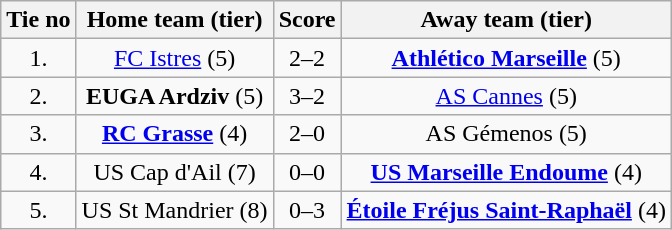<table class="wikitable" style="text-align: center">
<tr>
<th>Tie no</th>
<th>Home team (tier)</th>
<th>Score</th>
<th>Away team (tier)</th>
</tr>
<tr>
<td>1.</td>
<td><a href='#'>FC Istres</a> (5)</td>
<td>2–2 </td>
<td><strong><a href='#'>Athlético Marseille</a></strong> (5)</td>
</tr>
<tr>
<td>2.</td>
<td><strong>EUGA Ardziv</strong> (5)</td>
<td>3–2</td>
<td><a href='#'>AS Cannes</a> (5)</td>
</tr>
<tr>
<td>3.</td>
<td><strong><a href='#'>RC Grasse</a></strong> (4)</td>
<td>2–0</td>
<td>AS Gémenos (5)</td>
</tr>
<tr>
<td>4.</td>
<td>US Cap d'Ail (7)</td>
<td>0–0 </td>
<td><strong><a href='#'>US Marseille Endoume</a></strong> (4)</td>
</tr>
<tr>
<td>5.</td>
<td>US St Mandrier (8)</td>
<td>0–3</td>
<td><strong><a href='#'>Étoile Fréjus Saint-Raphaël</a></strong> (4)</td>
</tr>
</table>
